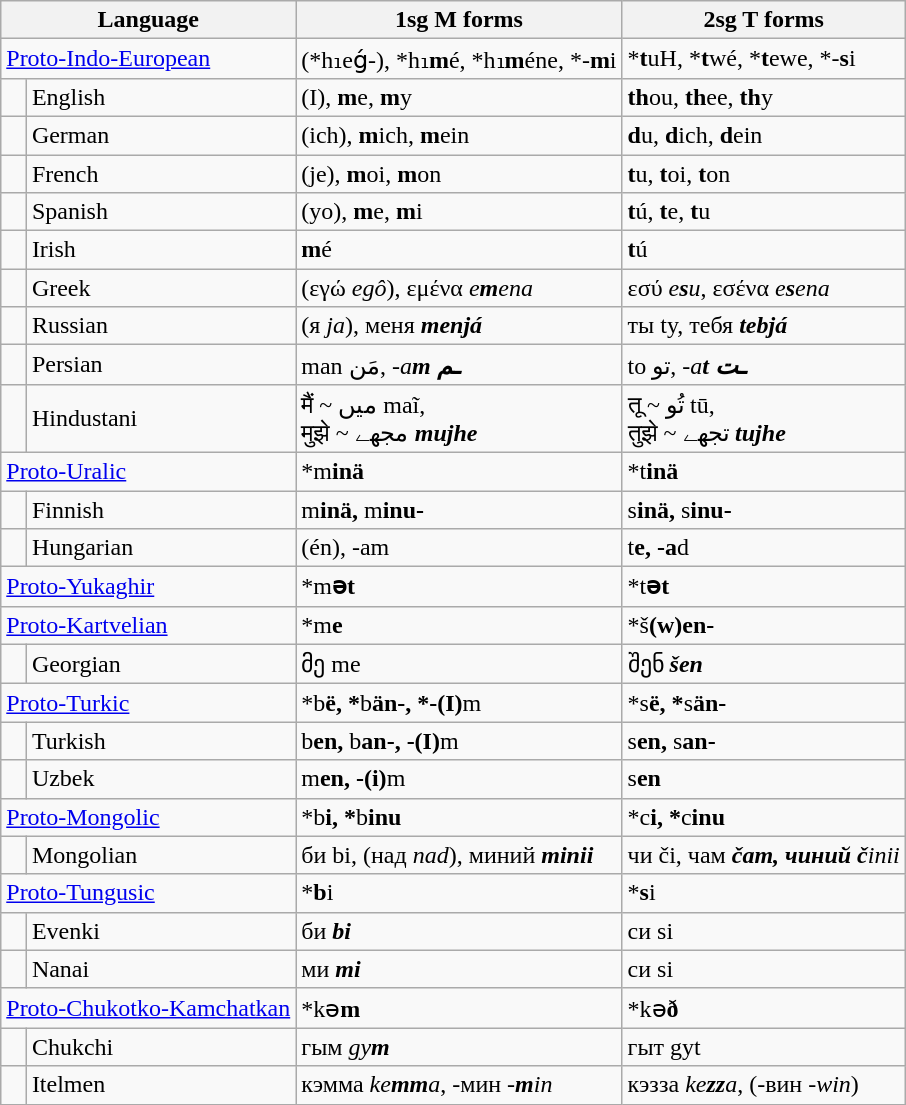<table class="wikitable">
<tr>
<th colspan=2>Language</th>
<th>1sg M forms</th>
<th>2sg T forms</th>
</tr>
<tr>
<td colspan=2><a href='#'>Proto-Indo-European</a></td>
<td>(*h₁eǵ-), *h₁<strong>m</strong>é, *h₁<strong>m</strong>éne, *-<strong>m</strong>i</td>
<td>*<strong>t</strong>uH, *<strong>t</strong>wé, *<strong>t</strong>ewe, *-<strong>s</strong>i</td>
</tr>
<tr>
<td></td>
<td>English</td>
<td>(I), <strong>m</strong>e, <strong>m</strong>y</td>
<td><strong>th</strong>ou, <strong>th</strong>ee, <strong>th</strong>y</td>
</tr>
<tr>
<td></td>
<td>German</td>
<td>(ich), <strong>m</strong>ich, <strong>m</strong>ein</td>
<td><strong>d</strong>u, <strong>d</strong>ich, <strong>d</strong>ein</td>
</tr>
<tr>
<td></td>
<td>French</td>
<td>(je), <strong>m</strong>oi, <strong>m</strong>on</td>
<td><strong>t</strong>u, <strong>t</strong>oi, <strong>t</strong>on</td>
</tr>
<tr>
<td></td>
<td>Spanish</td>
<td>(yo), <strong>m</strong>e, <strong>m</strong>i</td>
<td><strong>t</strong>ú, <strong>t</strong>e, <strong>t</strong>u</td>
</tr>
<tr>
<td></td>
<td>Irish</td>
<td><strong>m</strong>é</td>
<td><strong>t</strong>ú</td>
</tr>
<tr>
<td></td>
<td>Greek</td>
<td>(εγώ <em>egô</em>), εμένα <em>e<strong>m</strong>ena</em></td>
<td>εσύ <em>e<strong>s</strong>u</em>, εσένα <em>e<strong>s</strong>ena</em></td>
</tr>
<tr>
<td></td>
<td>Russian</td>
<td>(я <em>ja</em>), меня <strong><em>m<strong>enjá<em></td>
<td>ты </em></strong>t</strong>y</em>, тебя <strong><em>t<strong>ebjá<em></td>
</tr>
<tr>
<td></td>
<td>Persian</td>
<td></em></strong>m</strong>an</em> مَن, <em>-a<strong>m<strong><em> ـم</td>
<td></em></strong>t</strong>o</em> تو, <em>-a<strong>t<strong><em> ـت</td>
</tr>
<tr>
<td></td>
<td>Hindustani</td>
<td>मैं ~ میں </em></strong>m</strong>aĩ</em>, <br>मुझे ~ مجھے <strong><em>m<strong>ujhe<em></td>
<td>तू ~ تُو </em></strong>t</strong>ū</em>, <br>तुझे ~ تجھے <strong><em>t<strong>ujhe<em></td>
</tr>
<tr>
<td colspan=2><a href='#'>Proto-Uralic</a></td>
<td>*</strong>m<strong>inä</td>
<td>*</strong>t<strong>inä</td>
</tr>
<tr>
<td></td>
<td>Finnish</td>
<td></strong>m<strong>inä, </strong>m<strong>inu-</td>
<td></strong>s<strong>inä, </strong>s<strong>inu-</td>
</tr>
<tr>
<td></td>
<td>Hungarian</td>
<td>(én), -a</strong>m<strong></td>
<td></strong>t<strong>e, -a</strong>d<strong></td>
</tr>
<tr>
<td colspan=2><a href='#'>Proto-Yukaghir</a></td>
<td>*</strong>m<strong>ət</td>
<td>*</strong>t<strong>ət</td>
</tr>
<tr>
<td colspan=2><a href='#'>Proto-Kartvelian</a></td>
<td>*</strong>m<strong>e</td>
<td>*</strong>š<strong>(w)en-</td>
</tr>
<tr>
<td></td>
<td>Georgian</td>
<td>მე </em></strong>m</strong>e</em></td>
<td>შენ <strong><em>š<strong>en<em></td>
</tr>
<tr>
<td colspan=2><a href='#'>Proto-Turkic</a></td>
<td>*</strong>b<strong>ë, *</strong>b<strong>än-, *-(I)</strong>m<strong></td>
<td>*</strong>s<strong>ë, *</strong>s<strong>än-</td>
</tr>
<tr>
<td></td>
<td>Turkish</td>
<td></strong>b<strong>en, </strong>b<strong>an-, -(I)</strong>m<strong></td>
<td></strong>s<strong>en, </strong>s<strong>an-</td>
</tr>
<tr>
<td></td>
<td>Uzbek</td>
<td></strong>m<strong>en, -(i)</strong>m<strong></td>
<td></strong>s<strong>en</td>
</tr>
<tr>
<td colspan=2><a href='#'>Proto-Mongolic</a></td>
<td>*</strong>b<strong>i, *</strong>b<strong>inu</td>
<td>*</strong>c<strong>i, *</strong>c<strong>inu</td>
</tr>
<tr>
<td></td>
<td>Mongolian</td>
<td>би </em></strong>b</strong>i</em>, (над <em>nad</em>), миний <strong><em>m<strong>inii<em></td>
<td>чи </em></strong>č</strong>i</em>, чам <strong><em>č<strong>am<em>, чиний </em></strong>č</strong>inii</em></td>
</tr>
<tr>
<td colspan=2><a href='#'>Proto-Tungusic</a></td>
<td>*<strong>b</strong>i</td>
<td>*<strong>s</strong>i</td>
</tr>
<tr>
<td></td>
<td>Evenki</td>
<td>би <strong><em>b<strong>i<em></td>
<td>си </em></strong>s</strong>i</em></td>
</tr>
<tr>
<td></td>
<td>Nanai</td>
<td>ми <strong><em>m<strong>i<em></td>
<td>си </em></strong>s</strong>i</em></td>
</tr>
<tr>
<td colspan=2><a href='#'>Proto-Chukotko-Kamchatkan</a></td>
<td>*kə<strong>m</strong></td>
<td>*kə<strong>ð</strong></td>
</tr>
<tr>
<td></td>
<td>Chukchi</td>
<td>гым <em>gy<strong>m<strong><em></td>
<td>гыт </em>gy</strong>t</em></strong></td>
</tr>
<tr>
<td></td>
<td>Itelmen</td>
<td>кэмма <em>ke<strong>mm</strong>a</em>, -мин <em>-<strong>m</strong>in</em></td>
<td>кэзза <em>ke<strong>zz</strong>a</em>, (-вин <em>-win</em>)</td>
</tr>
</table>
